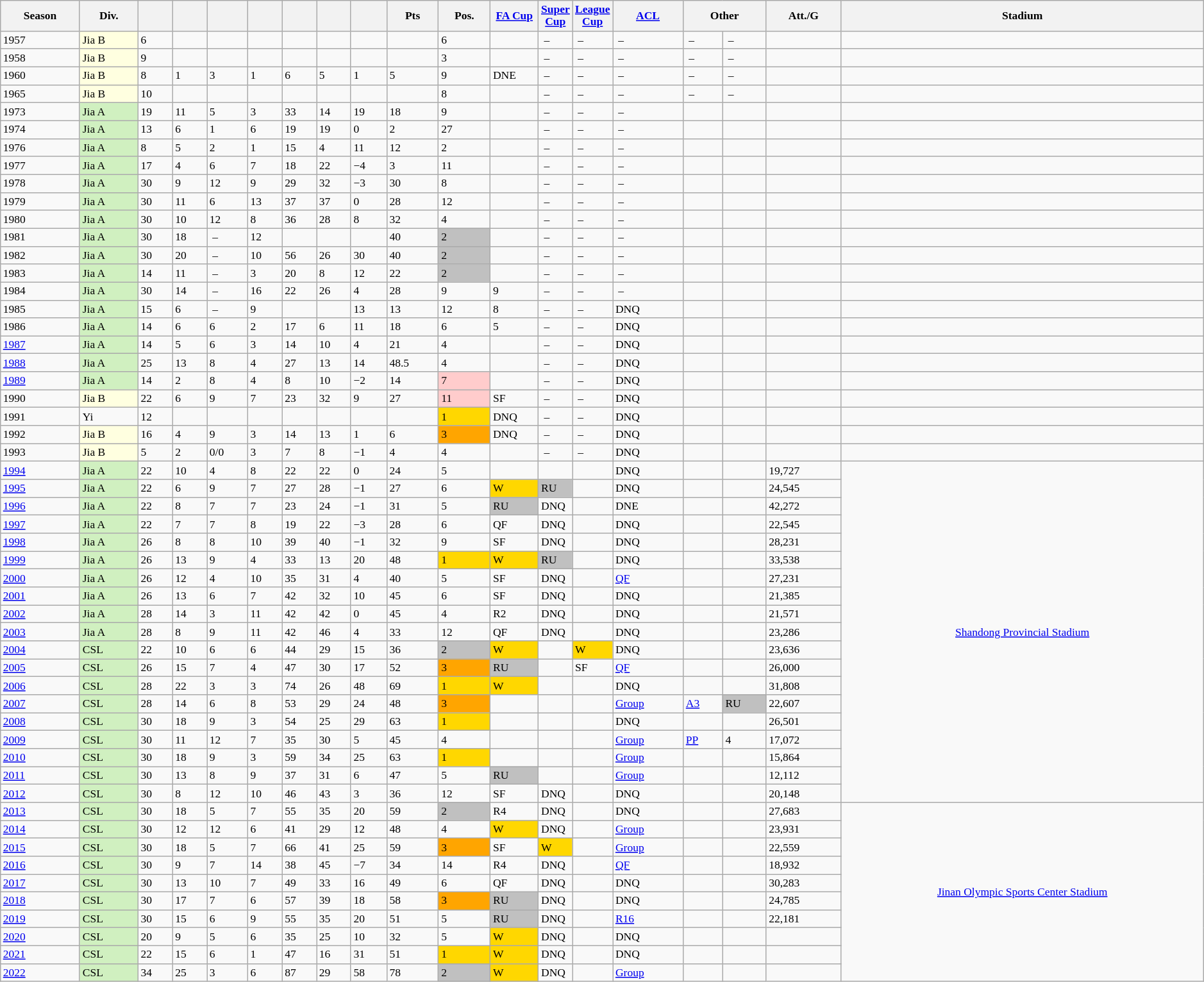<table class="wikitable" style="margin:0.5em ; font-size:73%"style=text-align:Center>
<tr>
<th>Season</th>
<th>Div.</th>
<th></th>
<th></th>
<th></th>
<th></th>
<th></th>
<th></th>
<th></th>
<th>Pts</th>
<th>Pos.</th>
<th width=4%><a href='#'>FA Cup</a></th>
<th width=2%><a href='#'>Super Cup</a></th>
<th width=2%><a href='#'>League Cup</a></th>
<th><a href='#'>ACL</a></th>
<th colspan=2>Other</th>
<th>Att./G</th>
<th>Stadium</th>
</tr>
<tr>
<td>1957</td>
<td bgcolor=#FFFFE0>Jia B</td>
<td>6</td>
<td></td>
<td></td>
<td></td>
<td></td>
<td></td>
<td></td>
<td></td>
<td>6</td>
<td></td>
<td> –</td>
<td> –</td>
<td> –</td>
<td> –</td>
<td> –</td>
<td></td>
<td></td>
</tr>
<tr>
<td>1958</td>
<td bgcolor=#FFFFE0>Jia B</td>
<td>9</td>
<td></td>
<td></td>
<td></td>
<td></td>
<td></td>
<td></td>
<td></td>
<td>3</td>
<td></td>
<td> –</td>
<td> –</td>
<td> –</td>
<td> –</td>
<td> –</td>
<td></td>
<td></td>
</tr>
<tr>
<td>1960</td>
<td bgcolor=#FFFFE0>Jia B</td>
<td>8</td>
<td>1</td>
<td>3</td>
<td>1</td>
<td>6</td>
<td>5</td>
<td>1</td>
<td>5</td>
<td>9</td>
<td>DNE</td>
<td> –</td>
<td> –</td>
<td> –</td>
<td> –</td>
<td> –</td>
<td></td>
<td></td>
</tr>
<tr>
<td>1965</td>
<td bgcolor=#FFFFE0>Jia B</td>
<td>10</td>
<td></td>
<td></td>
<td></td>
<td></td>
<td></td>
<td></td>
<td></td>
<td>8</td>
<td></td>
<td> –</td>
<td> –</td>
<td> –</td>
<td> –</td>
<td> –</td>
<td></td>
<td></td>
</tr>
<tr>
<td>1973</td>
<td bgcolor=#D0F0C0>Jia A</td>
<td>19</td>
<td>11</td>
<td>5</td>
<td>3</td>
<td>33</td>
<td>14</td>
<td>19</td>
<td>18</td>
<td>9</td>
<td></td>
<td> –</td>
<td> –</td>
<td> –</td>
<td></td>
<td></td>
<td></td>
<td></td>
</tr>
<tr>
<td>1974</td>
<td bgcolor=#D0F0C0>Jia A</td>
<td>13</td>
<td>6</td>
<td>1</td>
<td>6</td>
<td>19</td>
<td>19</td>
<td>0</td>
<td>2</td>
<td>27</td>
<td></td>
<td> –</td>
<td> –</td>
<td> –</td>
<td></td>
<td></td>
<td></td>
<td></td>
</tr>
<tr>
<td>1976</td>
<td bgcolor=#D0F0C0>Jia A</td>
<td>8</td>
<td>5</td>
<td>2</td>
<td>1</td>
<td>15</td>
<td>4</td>
<td>11</td>
<td>12</td>
<td>2</td>
<td></td>
<td> –</td>
<td> –</td>
<td> –</td>
<td></td>
<td></td>
<td></td>
<td></td>
</tr>
<tr>
<td>1977</td>
<td bgcolor=#D0F0C0>Jia A</td>
<td>17</td>
<td>4</td>
<td>6</td>
<td>7</td>
<td>18</td>
<td>22</td>
<td>−4</td>
<td>3</td>
<td>11</td>
<td></td>
<td> –</td>
<td> –</td>
<td> –</td>
<td></td>
<td></td>
<td></td>
<td></td>
</tr>
<tr>
<td>1978</td>
<td bgcolor=#D0F0C0>Jia A</td>
<td>30</td>
<td>9</td>
<td>12</td>
<td>9</td>
<td>29</td>
<td>32</td>
<td>−3</td>
<td>30</td>
<td>8</td>
<td></td>
<td> –</td>
<td> –</td>
<td> –</td>
<td></td>
<td></td>
<td></td>
<td></td>
</tr>
<tr>
<td>1979</td>
<td bgcolor=#D0F0C0>Jia A</td>
<td>30</td>
<td>11</td>
<td>6</td>
<td>13</td>
<td>37</td>
<td>37</td>
<td>0</td>
<td>28</td>
<td>12</td>
<td></td>
<td> –</td>
<td> –</td>
<td> –</td>
<td></td>
<td></td>
<td></td>
<td></td>
</tr>
<tr>
<td>1980</td>
<td bgcolor=#D0F0C0>Jia A</td>
<td>30</td>
<td>10</td>
<td>12</td>
<td>8</td>
<td>36</td>
<td>28</td>
<td>8</td>
<td>32</td>
<td>4</td>
<td></td>
<td> –</td>
<td> –</td>
<td> –</td>
<td></td>
<td></td>
<td></td>
<td></td>
</tr>
<tr>
<td>1981</td>
<td bgcolor=#D0F0C0>Jia A</td>
<td>30</td>
<td>18</td>
<td> –</td>
<td>12</td>
<td></td>
<td></td>
<td></td>
<td>40</td>
<td bgcolor=#C0C0C0>2</td>
<td></td>
<td> –</td>
<td> –</td>
<td> –</td>
<td></td>
<td></td>
<td></td>
<td></td>
</tr>
<tr>
<td>1982</td>
<td bgcolor=#D0F0C0>Jia A</td>
<td>30</td>
<td>20</td>
<td> –</td>
<td>10</td>
<td>56</td>
<td>26</td>
<td>30</td>
<td>40</td>
<td bgcolor=#C0C0C0>2</td>
<td></td>
<td> –</td>
<td> –</td>
<td> –</td>
<td></td>
<td></td>
<td></td>
<td></td>
</tr>
<tr>
<td>1983</td>
<td bgcolor=#D0F0C0>Jia A</td>
<td>14</td>
<td>11</td>
<td> –</td>
<td>3</td>
<td>20</td>
<td>8</td>
<td>12</td>
<td>22</td>
<td bgcolor=#C0C0C0>2</td>
<td></td>
<td> –</td>
<td> –</td>
<td> –</td>
<td></td>
<td></td>
<td></td>
<td></td>
</tr>
<tr>
<td>1984</td>
<td bgcolor=#D0F0C0>Jia A</td>
<td>30</td>
<td>14</td>
<td> –</td>
<td>16</td>
<td>22</td>
<td>26</td>
<td>4</td>
<td>28</td>
<td>9</td>
<td>9</td>
<td> –</td>
<td> –</td>
<td> –</td>
<td></td>
<td></td>
<td></td>
<td></td>
</tr>
<tr>
<td>1985</td>
<td bgcolor=#D0F0C0>Jia A</td>
<td>15</td>
<td>6</td>
<td> –</td>
<td>9</td>
<td></td>
<td></td>
<td>13</td>
<td>13</td>
<td>12</td>
<td>8</td>
<td> –</td>
<td> –</td>
<td>DNQ</td>
<td></td>
<td></td>
<td></td>
<td></td>
</tr>
<tr>
<td>1986</td>
<td bgcolor=#D0F0C0>Jia A</td>
<td>14</td>
<td>6</td>
<td>6</td>
<td>2</td>
<td>17</td>
<td>6</td>
<td>11</td>
<td>18</td>
<td>6</td>
<td>5</td>
<td> –</td>
<td> –</td>
<td>DNQ</td>
<td></td>
<td></td>
<td></td>
<td></td>
</tr>
<tr>
<td><a href='#'>1987</a></td>
<td bgcolor=#D0F0C0>Jia A</td>
<td>14</td>
<td>5</td>
<td>6</td>
<td>3</td>
<td>14</td>
<td>10</td>
<td>4</td>
<td>21</td>
<td>4</td>
<td></td>
<td> –</td>
<td> –</td>
<td>DNQ</td>
<td></td>
<td></td>
<td></td>
<td></td>
</tr>
<tr>
<td><a href='#'>1988</a></td>
<td bgcolor=#D0F0C0>Jia A</td>
<td>25</td>
<td>13</td>
<td>8</td>
<td>4</td>
<td>27</td>
<td>13</td>
<td>14</td>
<td>48.5</td>
<td>4</td>
<td></td>
<td> –</td>
<td> –</td>
<td>DNQ</td>
<td></td>
<td></td>
<td></td>
<td></td>
</tr>
<tr>
<td><a href='#'>1989</a></td>
<td bgcolor=#D0F0C0>Jia A</td>
<td>14</td>
<td>2</td>
<td>8</td>
<td>4</td>
<td>8</td>
<td>10</td>
<td>−2</td>
<td>14</td>
<td bgcolor=#ffcccc>7</td>
<td></td>
<td> –</td>
<td> –</td>
<td>DNQ</td>
<td></td>
<td></td>
<td></td>
<td></td>
</tr>
<tr>
<td>1990</td>
<td bgcolor=#FFFFE0>Jia B</td>
<td>22</td>
<td>6</td>
<td>9</td>
<td>7</td>
<td>23</td>
<td>32</td>
<td>9</td>
<td>27</td>
<td bgcolor=#ffcccc>11</td>
<td>SF</td>
<td> –</td>
<td> –</td>
<td>DNQ</td>
<td></td>
<td></td>
<td></td>
<td></td>
</tr>
<tr>
<td>1991</td>
<td>Yi</td>
<td>12</td>
<td></td>
<td></td>
<td></td>
<td></td>
<td></td>
<td></td>
<td></td>
<td bgcolor=#FFD700>1</td>
<td>DNQ</td>
<td> –</td>
<td> –</td>
<td>DNQ</td>
<td></td>
<td></td>
<td></td>
<td></td>
</tr>
<tr>
<td>1992</td>
<td bgcolor=#FFFFE0>Jia B</td>
<td>16</td>
<td>4</td>
<td>9</td>
<td>3</td>
<td>14</td>
<td>13</td>
<td>1</td>
<td>6</td>
<td bgcolor=#FFA500>3</td>
<td>DNQ</td>
<td> –</td>
<td> –</td>
<td>DNQ</td>
<td></td>
<td></td>
<td></td>
<td></td>
</tr>
<tr>
<td>1993</td>
<td bgcolor=#FFFFE0>Jia B</td>
<td>5</td>
<td>2</td>
<td>0/0</td>
<td>3</td>
<td>7</td>
<td>8</td>
<td>−1</td>
<td>4</td>
<td>4</td>
<td></td>
<td> –</td>
<td> –</td>
<td>DNQ</td>
<td></td>
<td></td>
<td></td>
<td></td>
</tr>
<tr>
<td><a href='#'>1994</a></td>
<td bgcolor=#D0F0C0>Jia A</td>
<td>22</td>
<td>10</td>
<td>4</td>
<td>8</td>
<td>22</td>
<td>22</td>
<td>0</td>
<td>24</td>
<td>5</td>
<td></td>
<td></td>
<td></td>
<td>DNQ</td>
<td></td>
<td></td>
<td>19,727</td>
<td align=center rowspan=19><a href='#'>Shandong Provincial Stadium</a></td>
</tr>
<tr>
<td><a href='#'>1995</a></td>
<td bgcolor=#D0F0C0>Jia A</td>
<td>22</td>
<td>6</td>
<td>9</td>
<td>7</td>
<td>27</td>
<td>28</td>
<td>−1</td>
<td>27</td>
<td>6</td>
<td bgcolor=#FFD700>W</td>
<td bgcolor=#C0C0C0>RU</td>
<td></td>
<td>DNQ</td>
<td></td>
<td></td>
<td>24,545</td>
</tr>
<tr>
<td><a href='#'>1996</a></td>
<td bgcolor=#D0F0C0>Jia A</td>
<td>22</td>
<td>8</td>
<td>7</td>
<td>7</td>
<td>23</td>
<td>24</td>
<td>−1</td>
<td>31</td>
<td>5</td>
<td bgcolor=#C0C0C0>RU</td>
<td>DNQ</td>
<td></td>
<td>DNE</td>
<td></td>
<td></td>
<td>42,272</td>
</tr>
<tr>
<td><a href='#'>1997</a></td>
<td bgcolor=#D0F0C0>Jia A</td>
<td>22</td>
<td>7</td>
<td>7</td>
<td>8</td>
<td>19</td>
<td>22</td>
<td>−3</td>
<td>28</td>
<td>6</td>
<td>QF</td>
<td>DNQ</td>
<td></td>
<td>DNQ</td>
<td></td>
<td></td>
<td>22,545</td>
</tr>
<tr>
<td><a href='#'>1998</a></td>
<td bgcolor=#D0F0C0>Jia A</td>
<td>26</td>
<td>8</td>
<td>8</td>
<td>10</td>
<td>39</td>
<td>40</td>
<td>−1</td>
<td>32</td>
<td>9</td>
<td>SF</td>
<td>DNQ</td>
<td></td>
<td>DNQ</td>
<td></td>
<td></td>
<td>28,231</td>
</tr>
<tr>
<td><a href='#'>1999</a></td>
<td bgcolor=#D0F0C0>Jia A</td>
<td>26</td>
<td>13</td>
<td>9</td>
<td>4</td>
<td>33</td>
<td>13</td>
<td>20</td>
<td>48</td>
<td bgcolor=#FFD700>1</td>
<td bgcolor=#FFD700>W</td>
<td bgcolor=#C0C0C0>RU</td>
<td></td>
<td>DNQ</td>
<td></td>
<td></td>
<td>33,538</td>
</tr>
<tr>
<td><a href='#'>2000</a></td>
<td bgcolor=#D0F0C0>Jia A</td>
<td>26</td>
<td>12</td>
<td>4</td>
<td>10</td>
<td>35</td>
<td>31</td>
<td>4</td>
<td>40</td>
<td>5</td>
<td>SF</td>
<td>DNQ</td>
<td></td>
<td><a href='#'>QF</a></td>
<td></td>
<td></td>
<td>27,231</td>
</tr>
<tr>
<td><a href='#'>2001</a></td>
<td bgcolor=#D0F0C0>Jia A</td>
<td>26</td>
<td>13</td>
<td>6</td>
<td>7</td>
<td>42</td>
<td>32</td>
<td>10</td>
<td>45</td>
<td>6</td>
<td>SF</td>
<td>DNQ</td>
<td></td>
<td>DNQ</td>
<td></td>
<td></td>
<td>21,385</td>
</tr>
<tr>
<td><a href='#'>2002</a></td>
<td bgcolor=#D0F0C0>Jia A</td>
<td>28</td>
<td>14</td>
<td>3</td>
<td>11</td>
<td>42</td>
<td>42</td>
<td>0</td>
<td>45</td>
<td>4</td>
<td>R2</td>
<td>DNQ</td>
<td></td>
<td>DNQ</td>
<td></td>
<td></td>
<td>21,571</td>
</tr>
<tr>
<td><a href='#'>2003</a></td>
<td bgcolor=#D0F0C0>Jia A</td>
<td>28</td>
<td>8</td>
<td>9</td>
<td>11</td>
<td>42</td>
<td>46</td>
<td>4</td>
<td>33</td>
<td>12</td>
<td>QF</td>
<td>DNQ</td>
<td></td>
<td>DNQ</td>
<td></td>
<td></td>
<td>23,286</td>
</tr>
<tr>
<td><a href='#'>2004</a></td>
<td bgcolor=#D0F0C0>CSL</td>
<td>22</td>
<td>10</td>
<td>6</td>
<td>6</td>
<td>44</td>
<td>29</td>
<td>15</td>
<td>36</td>
<td bgcolor=#C0C0C0>2</td>
<td bgcolor=#FFD700>W</td>
<td></td>
<td bgcolor=#FFD700>W</td>
<td>DNQ</td>
<td></td>
<td></td>
<td>23,636</td>
</tr>
<tr>
<td><a href='#'>2005</a></td>
<td bgcolor=#D0F0C0>CSL</td>
<td>26</td>
<td>15</td>
<td>7</td>
<td>4</td>
<td>47</td>
<td>30</td>
<td>17</td>
<td>52</td>
<td bgcolor=#FFA500>3</td>
<td bgcolor=#C0C0C0>RU</td>
<td></td>
<td>SF</td>
<td><a href='#'>QF</a></td>
<td></td>
<td></td>
<td>26,000</td>
</tr>
<tr>
<td><a href='#'>2006</a></td>
<td bgcolor=#D0F0C0>CSL</td>
<td>28</td>
<td>22</td>
<td>3</td>
<td>3</td>
<td>74</td>
<td>26</td>
<td>48</td>
<td>69</td>
<td bgcolor=#FFD700>1</td>
<td bgcolor=#FFD700>W</td>
<td></td>
<td></td>
<td>DNQ</td>
<td></td>
<td></td>
<td>31,808</td>
</tr>
<tr>
<td><a href='#'>2007</a></td>
<td bgcolor=#D0F0C0>CSL</td>
<td>28</td>
<td>14</td>
<td>6</td>
<td>8</td>
<td>53</td>
<td>29</td>
<td>24</td>
<td>48</td>
<td bgcolor=#FFA500>3</td>
<td></td>
<td></td>
<td></td>
<td><a href='#'>Group</a></td>
<td><a href='#'>A3</a></td>
<td bgcolor=#C0C0C0>RU</td>
<td>22,607</td>
</tr>
<tr>
<td><a href='#'>2008</a></td>
<td bgcolor=#D0F0C0>CSL</td>
<td>30</td>
<td>18</td>
<td>9</td>
<td>3</td>
<td>54</td>
<td>25</td>
<td>29</td>
<td>63</td>
<td bgcolor=#FFD700>1</td>
<td></td>
<td></td>
<td></td>
<td>DNQ</td>
<td></td>
<td></td>
<td>26,501</td>
</tr>
<tr>
<td><a href='#'>2009</a></td>
<td bgcolor=#D0F0C0>CSL</td>
<td>30</td>
<td>11</td>
<td>12</td>
<td>7</td>
<td>35</td>
<td>30</td>
<td>5</td>
<td>45</td>
<td>4</td>
<td></td>
<td></td>
<td></td>
<td><a href='#'>Group</a></td>
<td><a href='#'>PP</a></td>
<td>4</td>
<td>17,072</td>
</tr>
<tr>
<td><a href='#'>2010</a></td>
<td bgcolor=#D0F0C0>CSL</td>
<td>30</td>
<td>18</td>
<td>9</td>
<td>3</td>
<td>59</td>
<td>34</td>
<td>25</td>
<td>63</td>
<td bgcolor=#FFD700>1</td>
<td></td>
<td></td>
<td></td>
<td><a href='#'>Group</a></td>
<td></td>
<td></td>
<td>15,864</td>
</tr>
<tr>
<td><a href='#'>2011</a></td>
<td bgcolor=#D0F0C0>CSL</td>
<td>30</td>
<td>13</td>
<td>8</td>
<td>9</td>
<td>37</td>
<td>31</td>
<td>6</td>
<td>47</td>
<td>5</td>
<td bgcolor=#C0C0C0>RU</td>
<td></td>
<td></td>
<td><a href='#'>Group</a></td>
<td></td>
<td></td>
<td>12,112</td>
</tr>
<tr>
<td><a href='#'>2012</a></td>
<td bgcolor=#D0F0C0>CSL</td>
<td>30</td>
<td>8</td>
<td>12</td>
<td>10</td>
<td>46</td>
<td>43</td>
<td>3</td>
<td>36</td>
<td>12</td>
<td>SF</td>
<td>DNQ</td>
<td></td>
<td>DNQ</td>
<td></td>
<td></td>
<td>20,148</td>
</tr>
<tr>
<td><a href='#'>2013</a></td>
<td bgcolor=#D0F0C0>CSL</td>
<td>30</td>
<td>18</td>
<td>5</td>
<td>7</td>
<td>55</td>
<td>35</td>
<td>20</td>
<td>59</td>
<td bgcolor=#C0C0C0>2</td>
<td>R4</td>
<td>DNQ</td>
<td></td>
<td>DNQ</td>
<td></td>
<td></td>
<td>27,683</td>
<td align=center rowspan=10><a href='#'>Jinan Olympic Sports Center Stadium</a></td>
</tr>
<tr>
<td><a href='#'>2014</a></td>
<td bgcolor=#D0F0C0>CSL</td>
<td>30</td>
<td>12</td>
<td>12</td>
<td>6</td>
<td>41</td>
<td>29</td>
<td>12</td>
<td>48</td>
<td>4</td>
<td bgcolor=#FFD700>W</td>
<td>DNQ</td>
<td></td>
<td><a href='#'>Group</a></td>
<td></td>
<td></td>
<td>23,931</td>
</tr>
<tr>
<td><a href='#'>2015</a></td>
<td bgcolor=#D0F0C0>CSL</td>
<td>30</td>
<td>18</td>
<td>5</td>
<td>7</td>
<td>66</td>
<td>41</td>
<td>25</td>
<td>59</td>
<td bgcolor=#FFA500>3</td>
<td>SF</td>
<td bgcolor=#FFD700>W</td>
<td></td>
<td><a href='#'>Group</a></td>
<td></td>
<td></td>
<td>22,559</td>
</tr>
<tr>
<td><a href='#'>2016</a></td>
<td bgcolor=#D0F0C0>CSL</td>
<td>30</td>
<td>9</td>
<td>7</td>
<td>14</td>
<td>38</td>
<td>45</td>
<td>−7</td>
<td>34</td>
<td>14</td>
<td>R4</td>
<td>DNQ</td>
<td></td>
<td><a href='#'>QF</a></td>
<td></td>
<td></td>
<td>18,932</td>
</tr>
<tr>
<td><a href='#'>2017</a></td>
<td bgcolor=#D0F0C0>CSL</td>
<td>30</td>
<td>13</td>
<td>10</td>
<td>7</td>
<td>49</td>
<td>33</td>
<td>16</td>
<td>49</td>
<td>6</td>
<td>QF</td>
<td>DNQ</td>
<td></td>
<td>DNQ</td>
<td></td>
<td></td>
<td>30,283</td>
</tr>
<tr>
<td><a href='#'>2018</a></td>
<td bgcolor=#D0F0C0>CSL</td>
<td>30</td>
<td>17</td>
<td>7</td>
<td>6</td>
<td>57</td>
<td>39</td>
<td>18</td>
<td>58</td>
<td bgcolor=#FFA500>3</td>
<td bgcolor=#C0C0C0>RU</td>
<td>DNQ</td>
<td></td>
<td>DNQ</td>
<td></td>
<td></td>
<td>24,785</td>
</tr>
<tr>
<td><a href='#'>2019</a></td>
<td bgcolor=#D0F0C0>CSL</td>
<td>30</td>
<td>15</td>
<td>6</td>
<td>9</td>
<td>55</td>
<td>35</td>
<td>20</td>
<td>51</td>
<td>5</td>
<td bgcolor=#C0C0C0>RU</td>
<td>DNQ</td>
<td></td>
<td><a href='#'>R16</a></td>
<td></td>
<td></td>
<td>22,181</td>
</tr>
<tr>
<td><a href='#'>2020</a></td>
<td bgcolor=#D0F0C0>CSL</td>
<td>20</td>
<td>9</td>
<td>5</td>
<td>6</td>
<td>35</td>
<td>25</td>
<td>10</td>
<td>32</td>
<td>5</td>
<td bgcolor=#FFD700>W</td>
<td>DNQ</td>
<td></td>
<td>DNQ</td>
<td></td>
<td></td>
<td></td>
</tr>
<tr>
<td><a href='#'>2021</a></td>
<td bgcolor=#D0F0C0>CSL</td>
<td>22</td>
<td>15</td>
<td>6</td>
<td>1</td>
<td>47</td>
<td>16</td>
<td>31</td>
<td>51</td>
<td bgcolor=#FFD700>1</td>
<td bgcolor=#FFD700>W</td>
<td>DNQ</td>
<td></td>
<td>DNQ</td>
<td></td>
<td></td>
<td></td>
</tr>
<tr>
<td><a href='#'>2022</a></td>
<td bgcolor=#D0F0C0>CSL</td>
<td>34</td>
<td>25</td>
<td>3</td>
<td>6</td>
<td>87</td>
<td>29</td>
<td>58</td>
<td>78</td>
<td bgcolor=#C0C0C0>2</td>
<td bgcolor=#FFD700>W</td>
<td>DNQ</td>
<td></td>
<td><a href='#'>Group</a></td>
<td></td>
<td></td>
<td></td>
</tr>
</table>
